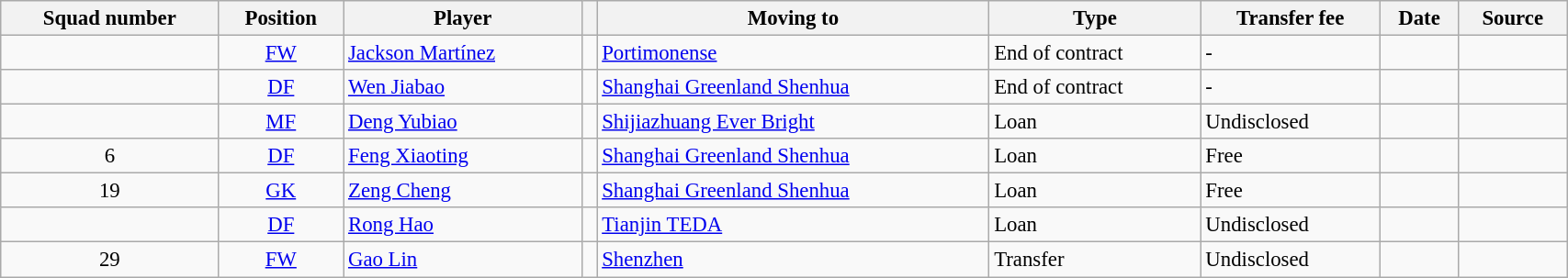<table class="wikitable sortable" style="width:90%; text-align:left; font-size:95%;">
<tr>
<th>Squad number</th>
<th>Position</th>
<th>Player</th>
<th></th>
<th>Moving to</th>
<th>Type</th>
<th>Transfer fee</th>
<th>Date</th>
<th>Source</th>
</tr>
<tr>
<td align=center></td>
<td align=center><a href='#'>FW</a></td>
<td align=left> <a href='#'>Jackson Martínez</a></td>
<td align=center></td>
<td align=left> <a href='#'>Portimonense</a></td>
<td>End of contract</td>
<td>-</td>
<td></td>
<td align=center></td>
</tr>
<tr>
<td align=center></td>
<td align=center><a href='#'>DF</a></td>
<td align=left> <a href='#'>Wen Jiabao</a></td>
<td align=center></td>
<td align=left> <a href='#'>Shanghai Greenland Shenhua</a></td>
<td>End of contract</td>
<td>-</td>
<td></td>
<td align=center></td>
</tr>
<tr>
<td align=center></td>
<td align=center><a href='#'>MF</a></td>
<td align=left> <a href='#'>Deng Yubiao</a></td>
<td align=center></td>
<td align=left> <a href='#'>Shijiazhuang Ever Bright</a></td>
<td>Loan</td>
<td>Undisclosed</td>
<td></td>
<td align=center></td>
</tr>
<tr>
<td align=center>6</td>
<td align=center><a href='#'>DF</a></td>
<td align=left> <a href='#'>Feng Xiaoting</a></td>
<td align=center></td>
<td align=left> <a href='#'>Shanghai Greenland Shenhua</a></td>
<td>Loan</td>
<td>Free</td>
<td></td>
<td align=center></td>
</tr>
<tr>
<td align=center>19</td>
<td align=center><a href='#'>GK</a></td>
<td align=left> <a href='#'>Zeng Cheng</a></td>
<td align=center></td>
<td align=left> <a href='#'>Shanghai Greenland Shenhua</a></td>
<td>Loan</td>
<td>Free</td>
<td></td>
<td align=center></td>
</tr>
<tr>
<td align=center></td>
<td align=center><a href='#'>DF</a></td>
<td align=left> <a href='#'>Rong Hao</a></td>
<td align=center></td>
<td align=left> <a href='#'>Tianjin TEDA</a></td>
<td>Loan</td>
<td>Undisclosed</td>
<td></td>
<td align=center></td>
</tr>
<tr>
<td align=center>29</td>
<td align=center><a href='#'>FW</a></td>
<td align=left> <a href='#'>Gao Lin</a></td>
<td align=center></td>
<td align=left> <a href='#'>Shenzhen</a></td>
<td>Transfer</td>
<td>Undisclosed</td>
<td></td>
<td align=center></td>
</tr>
</table>
